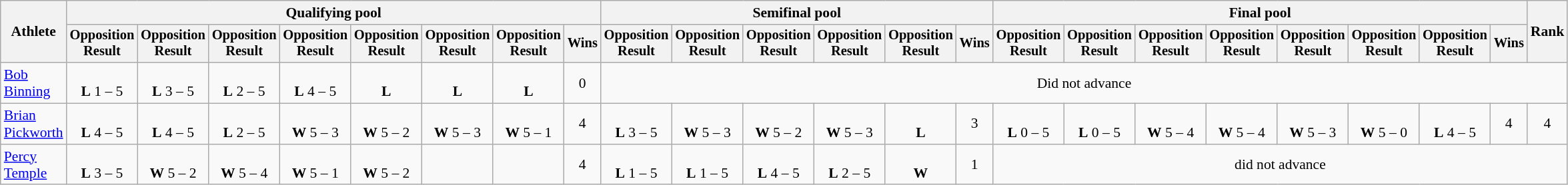<table class=wikitable style="font-size:90%;text-align:center">
<tr>
<th rowspan="2">Athlete</th>
<th colspan=8>Qualifying pool</th>
<th colspan=6>Semifinal pool</th>
<th colspan=8>Final pool</th>
<th rowspan=2>Rank</th>
</tr>
<tr style="font-size:95%">
<th>Opposition<br>Result</th>
<th>Opposition<br>Result</th>
<th>Opposition<br>Result</th>
<th>Opposition<br>Result</th>
<th>Opposition<br>Result</th>
<th>Opposition<br>Result</th>
<th>Opposition<br>Result</th>
<th>Wins</th>
<th>Opposition<br>Result</th>
<th>Opposition<br>Result</th>
<th>Opposition<br>Result</th>
<th>Opposition<br>Result</th>
<th>Opposition<br>Result</th>
<th>Wins</th>
<th>Opposition<br>Result</th>
<th>Opposition<br>Result</th>
<th>Opposition<br>Result</th>
<th>Opposition<br>Result</th>
<th>Opposition<br>Result</th>
<th>Opposition<br>Result</th>
<th>Opposition<br>Result</th>
<th>Wins</th>
</tr>
<tr>
<td style="text-align:left;"><a href='#'>Bob Binning</a></td>
<td><br><strong>L</strong> 1 – 5</td>
<td><br><strong>L</strong> 3 – 5</td>
<td><br><strong>L</strong> 2 – 5</td>
<td><br><strong>L</strong> 4 – 5</td>
<td><br><strong>L</strong></td>
<td><br><strong>L</strong></td>
<td><br><strong>L</strong></td>
<td>0</td>
<td colspan=15>Did not advance</td>
</tr>
<tr>
<td style="text-align:left;"><a href='#'>Brian Pickworth</a></td>
<td><br><strong>L</strong> 4 – 5</td>
<td><br><strong>L</strong> 4 – 5</td>
<td><br><strong>L</strong> 2 – 5</td>
<td><br><strong>W</strong> 5 – 3</td>
<td><br><strong>W</strong> 5 – 2</td>
<td><br><strong>W</strong> 5 – 3</td>
<td><br><strong>W </strong> 5 – 1</td>
<td>4</td>
<td><br><strong>L</strong> 3 – 5</td>
<td><br><strong>W</strong> 5 – 3</td>
<td><br><strong>W</strong> 5 – 2</td>
<td><br><strong>W</strong> 5 – 3</td>
<td><br><strong>L</strong></td>
<td>3</td>
<td><br><strong>L</strong> 0 – 5</td>
<td><br><strong>L</strong> 0 – 5</td>
<td><br><strong>W</strong> 5 – 4</td>
<td><br><strong>W</strong> 5 – 4</td>
<td><br><strong>W</strong> 5 – 3</td>
<td><br><strong>W</strong> 5 – 0</td>
<td><br><strong>L</strong> 4 – 5</td>
<td>4</td>
<td>4</td>
</tr>
<tr>
<td style="text-align:left;"><a href='#'>Percy Temple</a></td>
<td><br><strong>L</strong> 3 – 5</td>
<td><br><strong>W</strong> 5 – 2</td>
<td><br><strong>W</strong> 5 – 4</td>
<td><br><strong>W</strong> 5 – 1</td>
<td><br><strong>W</strong> 5 – 2</td>
<td></td>
<td></td>
<td>4</td>
<td><br><strong>L</strong> 1 – 5</td>
<td><br><strong>L</strong> 1 – 5</td>
<td><br><strong>L</strong> 4 – 5</td>
<td><br><strong>L</strong> 2 – 5</td>
<td><br><strong>W</strong></td>
<td>1</td>
<td colspan=9>did not advance</td>
</tr>
</table>
